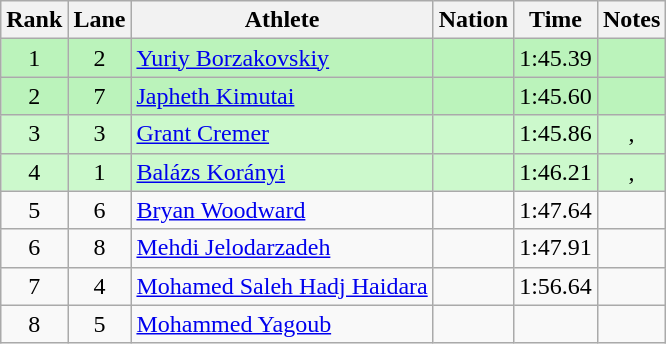<table class="wikitable sortable" style="text-align:center">
<tr>
<th>Rank</th>
<th>Lane</th>
<th>Athlete</th>
<th>Nation</th>
<th>Time</th>
<th>Notes</th>
</tr>
<tr bgcolor = "bbf3bb">
<td>1</td>
<td>2</td>
<td align="left"><a href='#'>Yuriy Borzakovskiy</a></td>
<td align="left"></td>
<td>1:45.39</td>
<td></td>
</tr>
<tr bgcolor = "bbf3bb">
<td>2</td>
<td>7</td>
<td align="left"><a href='#'>Japheth Kimutai</a></td>
<td align="left"></td>
<td>1:45.60</td>
<td></td>
</tr>
<tr bgcolor=ccf9cc>
<td>3</td>
<td>3</td>
<td align="left"><a href='#'>Grant Cremer</a></td>
<td align="left"></td>
<td>1:45.86</td>
<td>, </td>
</tr>
<tr bgcolor=ccf9cc>
<td>4</td>
<td>1</td>
<td align="left"><a href='#'>Balázs Korányi</a></td>
<td align="left"></td>
<td>1:46.21</td>
<td>, </td>
</tr>
<tr>
<td>5</td>
<td>6</td>
<td align="left"><a href='#'>Bryan Woodward</a></td>
<td align="left"></td>
<td>1:47.64</td>
<td></td>
</tr>
<tr>
<td>6</td>
<td>8</td>
<td align="left"><a href='#'>Mehdi Jelodarzadeh</a></td>
<td align="left"></td>
<td>1:47.91</td>
<td></td>
</tr>
<tr>
<td>7</td>
<td>4</td>
<td align="left"><a href='#'>Mohamed Saleh Hadj Haidara</a></td>
<td align="left"></td>
<td>1:56.64</td>
<td></td>
</tr>
<tr>
<td>8</td>
<td>5</td>
<td align="left"><a href='#'>Mohammed Yagoub</a></td>
<td align="left"></td>
<td></td>
<td></td>
</tr>
</table>
